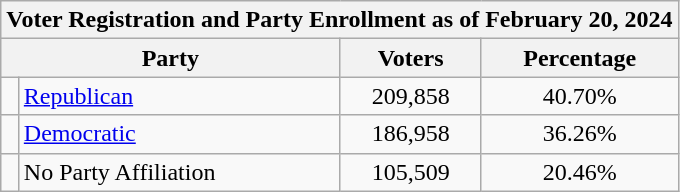<table class=wikitable>
<tr>
<th colspan = 4>Voter Registration and Party Enrollment as of February 20, 2024</th>
</tr>
<tr>
<th colspan = 2>Party</th>
<th>Voters</th>
<th>Percentage</th>
</tr>
<tr>
<td></td>
<td><a href='#'>Republican</a></td>
<td style="text-align:center;">209,858</td>
<td style="text-align:center;">40.70%</td>
</tr>
<tr>
<td></td>
<td><a href='#'>Democratic</a></td>
<td style="text-align:center;">186,958</td>
<td style="text-align:center;">36.26%</td>
</tr>
<tr>
<td></td>
<td>No Party Affiliation</td>
<td style="text-align:center;">105,509</td>
<td style="text-align:center;">20.46%</td>
</tr>
</table>
